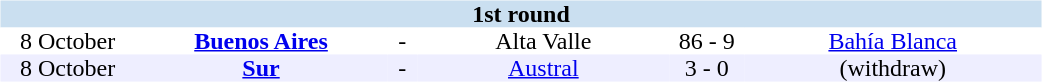<table table width=700>
<tr>
<td width=700 valign="top"><br><table border=0 cellspacing=0 cellpadding=0 style="font-size: 100%; border-collapse: collapse;" width=100%>
<tr bgcolor="#CADFF0">
<td style="font-size:100%"; align="center" colspan="6"><strong>1st round</strong></td>
</tr>
<tr align=center bgcolor=#FFFFFF>
<td width=90>8 October</td>
<td width=170><strong><a href='#'>Buenos Aires</a></strong></td>
<td width=20>-</td>
<td width=170>Alta Valle</td>
<td width=50>86 - 9</td>
<td width=200><a href='#'>Bahía Blanca</a></td>
</tr>
<tr align=center bgcolor=#EEEEFF>
<td width=90>8 October</td>
<td width=170><strong><a href='#'>Sur</a></strong></td>
<td width=20>-</td>
<td width=170><a href='#'>Austral</a></td>
<td width=50>3 - 0</td>
<td width=200>(withdraw)</td>
</tr>
</table>
</td>
</tr>
</table>
